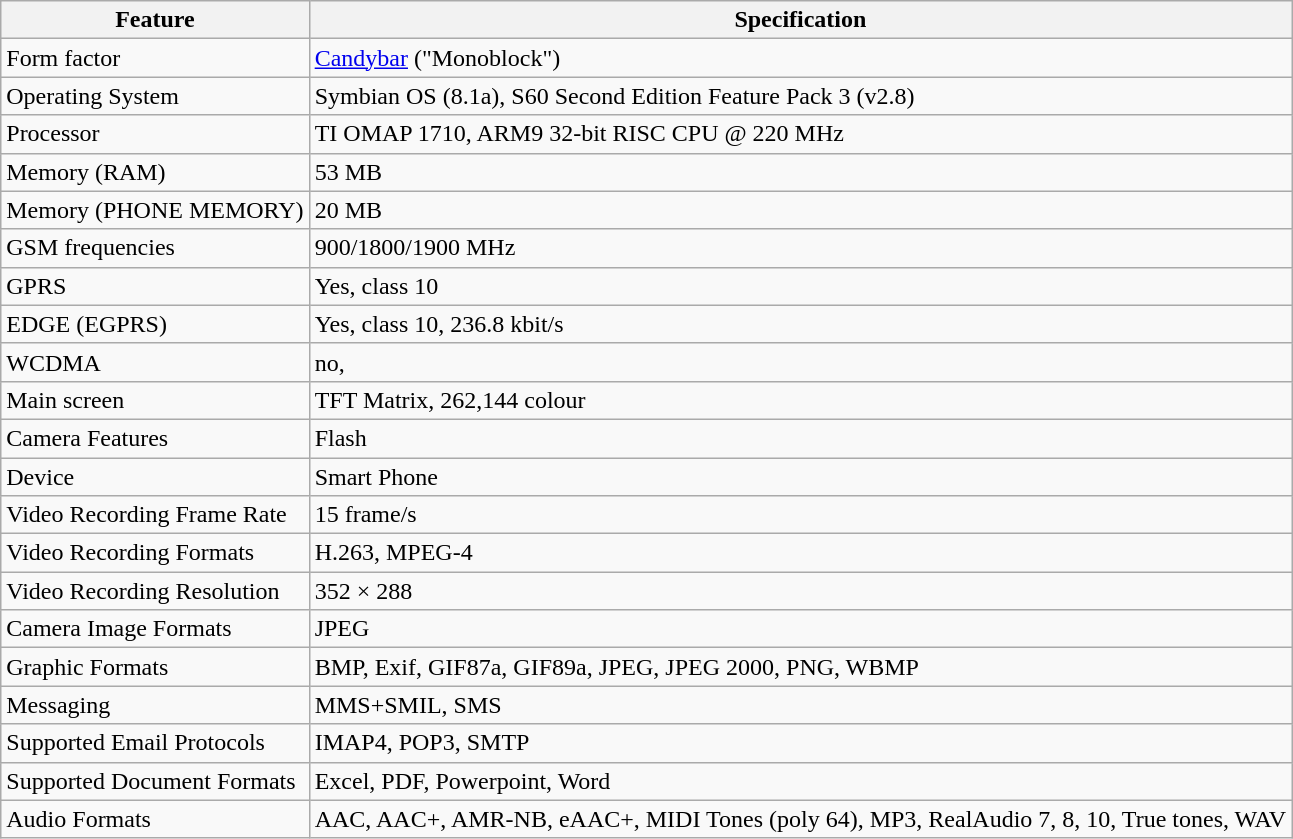<table class="wikitable">
<tr>
<th>Feature</th>
<th>Specification</th>
</tr>
<tr>
<td>Form factor</td>
<td><a href='#'>Candybar</a> ("Monoblock")</td>
</tr>
<tr>
<td>Operating System</td>
<td>Symbian OS (8.1a), S60 Second Edition Feature Pack 3 (v2.8)</td>
</tr>
<tr>
<td>Processor</td>
<td>TI OMAP 1710, ARM9 32-bit RISC CPU @ 220 MHz</td>
</tr>
<tr>
<td>Memory (RAM)</td>
<td>53 MB</td>
</tr>
<tr>
<td>Memory (PHONE MEMORY)</td>
<td>20 MB</td>
</tr>
<tr>
<td>GSM frequencies</td>
<td>900/1800/1900 MHz</td>
</tr>
<tr>
<td>GPRS</td>
<td>Yes, class 10</td>
</tr>
<tr>
<td>EDGE (EGPRS)</td>
<td>Yes, class 10, 236.8 kbit/s</td>
</tr>
<tr>
<td>WCDMA</td>
<td>no,</td>
</tr>
<tr>
<td>Main screen</td>
<td>TFT Matrix, 262,144 colour</td>
</tr>
<tr>
<td>Camera Features</td>
<td>Flash</td>
</tr>
<tr>
<td>Device</td>
<td>Smart Phone</td>
</tr>
<tr>
<td>Video Recording Frame Rate</td>
<td>15 frame/s</td>
</tr>
<tr>
<td>Video Recording Formats</td>
<td>H.263, MPEG-4</td>
</tr>
<tr>
<td>Video Recording Resolution</td>
<td>352 × 288</td>
</tr>
<tr>
<td>Camera Image Formats</td>
<td>JPEG</td>
</tr>
<tr>
<td>Graphic Formats</td>
<td>BMP, Exif, GIF87a, GIF89a, JPEG, JPEG 2000, PNG, WBMP</td>
</tr>
<tr>
<td>Messaging</td>
<td>MMS+SMIL, SMS</td>
</tr>
<tr>
<td>Supported Email Protocols</td>
<td>IMAP4, POP3, SMTP</td>
</tr>
<tr>
<td>Supported Document Formats</td>
<td>Excel, PDF, Powerpoint, Word</td>
</tr>
<tr>
<td>Audio Formats</td>
<td>AAC, AAC+, AMR-NB, eAAC+, MIDI Tones (poly 64), MP3, RealAudio 7, 8, 10, True tones, WAV</td>
</tr>
</table>
